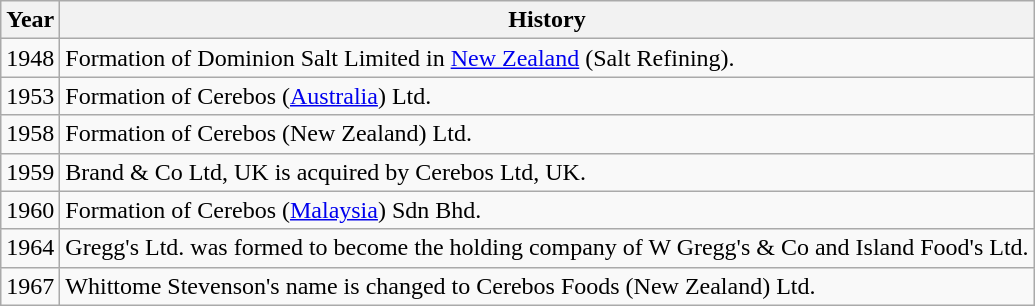<table class="wikitable sortable">
<tr>
<th>Year</th>
<th>History</th>
</tr>
<tr>
<td>1948</td>
<td>Formation of Dominion Salt Limited in <a href='#'>New Zealand</a> (Salt Refining).</td>
</tr>
<tr>
<td>1953</td>
<td>Formation of Cerebos (<a href='#'>Australia</a>) Ltd.</td>
</tr>
<tr>
<td>1958</td>
<td>Formation of Cerebos (New Zealand) Ltd.</td>
</tr>
<tr>
<td>1959</td>
<td>Brand & Co Ltd, UK is acquired by Cerebos Ltd, UK.</td>
</tr>
<tr>
<td>1960</td>
<td>Formation of Cerebos (<a href='#'>Malaysia</a>) Sdn Bhd.</td>
</tr>
<tr>
<td>1964</td>
<td>Gregg's Ltd. was formed to become the holding company of W Gregg's & Co and Island Food's Ltd.</td>
</tr>
<tr>
<td>1967</td>
<td>Whittome Stevenson's name is changed to Cerebos Foods (New Zealand) Ltd.</td>
</tr>
</table>
